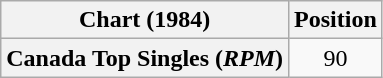<table class="wikitable plainrowheaders" style="text-align:center">
<tr>
<th scope="col">Chart (1984)</th>
<th scope="col">Position</th>
</tr>
<tr>
<th scope="row">Canada Top Singles (<em>RPM</em>)</th>
<td>90</td>
</tr>
</table>
